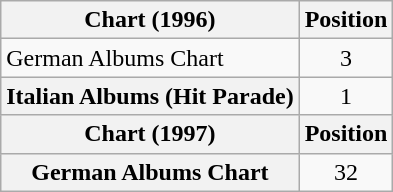<table class="wikitable sortable plainrowheaders" style="text-align:center;">
<tr>
<th scope="column">Chart (1996)</th>
<th scope="column">Position</th>
</tr>
<tr>
<td align="left">German Albums Chart</td>
<td align="center">3</td>
</tr>
<tr>
<th scope="row">Italian Albums (Hit Parade)</th>
<td align=center">1</td>
</tr>
<tr>
<th scope="column">Chart (1997)</th>
<th scope="column">Position</th>
</tr>
<tr>
<th scope="row">German Albums Chart</th>
<td align="center">32</td>
</tr>
</table>
